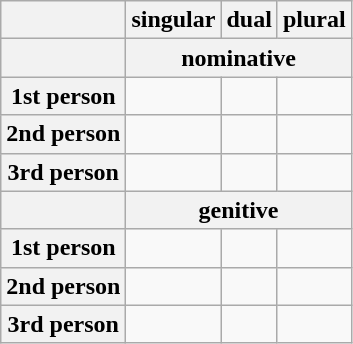<table class="wikitable">
<tr>
<th></th>
<th>singular</th>
<th>dual</th>
<th>plural</th>
</tr>
<tr>
<th></th>
<th colspan="3">nominative</th>
</tr>
<tr>
<th>1st person</th>
<td></td>
<td></td>
<td></td>
</tr>
<tr>
<th>2nd person</th>
<td></td>
<td></td>
<td></td>
</tr>
<tr>
<th>3rd person</th>
<td></td>
<td></td>
<td></td>
</tr>
<tr>
<th></th>
<th colspan="3">genitive</th>
</tr>
<tr>
<th>1st person</th>
<td></td>
<td></td>
<td></td>
</tr>
<tr>
<th>2nd person</th>
<td></td>
<td></td>
<td></td>
</tr>
<tr>
<th>3rd person</th>
<td></td>
<td></td>
<td></td>
</tr>
</table>
